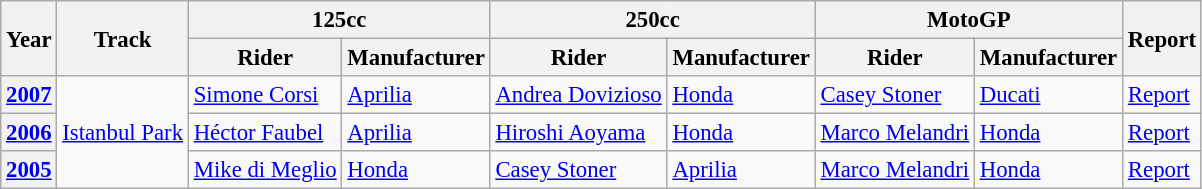<table class="wikitable" style="font-size: 95%;">
<tr>
<th rowspan=2>Year</th>
<th rowspan=2>Track</th>
<th colspan=2>125cc</th>
<th colspan=2>250cc</th>
<th colspan=2>MotoGP</th>
<th rowspan=2>Report</th>
</tr>
<tr>
<th>Rider</th>
<th>Manufacturer</th>
<th>Rider</th>
<th>Manufacturer</th>
<th>Rider</th>
<th>Manufacturer</th>
</tr>
<tr>
<th><a href='#'>2007</a></th>
<td rowspan="3"><a href='#'>Istanbul Park</a></td>
<td> <a href='#'>Simone Corsi</a></td>
<td><a href='#'>Aprilia</a></td>
<td> <a href='#'>Andrea Dovizioso</a></td>
<td><a href='#'>Honda</a></td>
<td> <a href='#'>Casey Stoner</a></td>
<td><a href='#'>Ducati</a></td>
<td><a href='#'>Report</a></td>
</tr>
<tr>
<th><a href='#'>2006</a></th>
<td> <a href='#'>Héctor Faubel</a></td>
<td><a href='#'>Aprilia</a></td>
<td> <a href='#'>Hiroshi Aoyama</a></td>
<td><a href='#'>Honda</a></td>
<td> <a href='#'>Marco Melandri</a></td>
<td><a href='#'>Honda</a></td>
<td><a href='#'>Report</a></td>
</tr>
<tr>
<th><a href='#'>2005</a></th>
<td> <a href='#'>Mike di Meglio</a></td>
<td><a href='#'>Honda</a></td>
<td> <a href='#'>Casey Stoner</a></td>
<td><a href='#'>Aprilia</a></td>
<td> <a href='#'>Marco Melandri</a></td>
<td><a href='#'>Honda</a></td>
<td><a href='#'>Report</a></td>
</tr>
</table>
